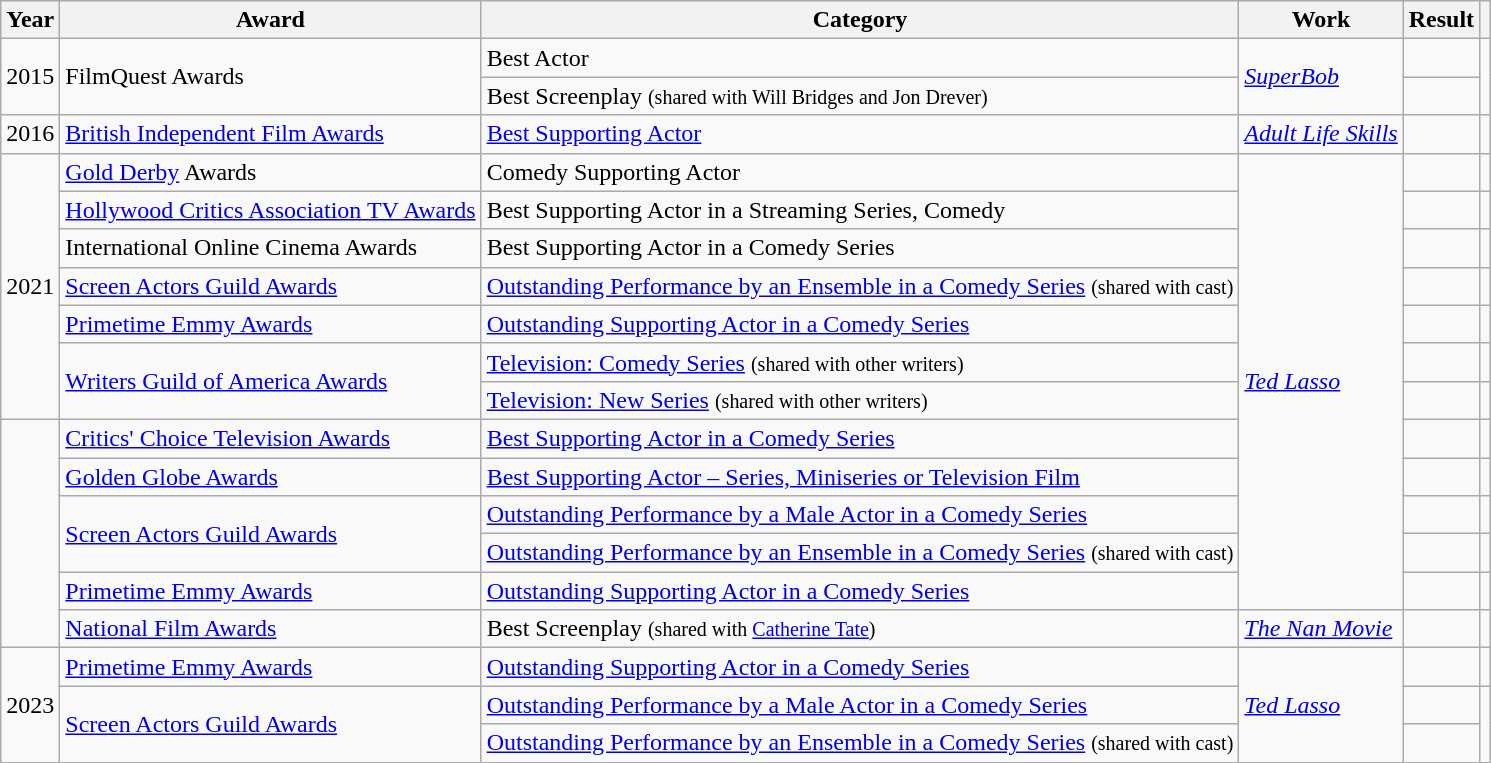<table class="wikitable sortable">
<tr>
<th>Year</th>
<th>Award</th>
<th>Category</th>
<th>Work</th>
<th>Result</th>
<th class="unsortable"></th>
</tr>
<tr>
<td rowspan="2" align="center">2015</td>
<td rowspan="2">FilmQuest Awards</td>
<td>Best Actor</td>
<td rowspan="2"><em><a href='#'>SuperBob</a></em></td>
<td></td>
<td rowspan="2" align="center"></td>
</tr>
<tr>
<td>Best Screenplay <small>(shared with Will Bridges and Jon Drever)</small></td>
<td></td>
</tr>
<tr>
<td align="center">2016</td>
<td><a href='#'>British Independent Film Awards</a></td>
<td><a href='#'>Best Supporting Actor</a></td>
<td><em><a href='#'>Adult Life Skills</a></em></td>
<td></td>
<td align="center"></td>
</tr>
<tr>
<td rowspan="7" align="center">2021</td>
<td><a href='#'>Gold Derby</a> Awards</td>
<td>Comedy Supporting Actor</td>
<td rowspan="12"><em><a href='#'>Ted Lasso</a></em></td>
<td></td>
<td align="center"></td>
</tr>
<tr>
<td><a href='#'>Hollywood Critics Association TV Awards</a></td>
<td>Best Supporting Actor in a Streaming Series, Comedy</td>
<td></td>
<td align="center"></td>
</tr>
<tr>
<td>International Online Cinema Awards</td>
<td>Best Supporting Actor in a Comedy Series</td>
<td></td>
<td></td>
</tr>
<tr>
<td><a href='#'>Screen Actors Guild Awards</a></td>
<td><a href='#'>Outstanding Performance by an Ensemble in a Comedy Series</a> <small>(shared with cast)</small></td>
<td></td>
<td align="center"></td>
</tr>
<tr>
<td><a href='#'>Primetime Emmy Awards</a></td>
<td><a href='#'>Outstanding Supporting Actor in a Comedy Series</a></td>
<td></td>
<td></td>
</tr>
<tr>
<td rowspan="2"><a href='#'>Writers Guild of America Awards</a></td>
<td><a href='#'>Television: Comedy Series</a> <small>(shared with other writers)</small></td>
<td></td>
<td align="center"></td>
</tr>
<tr>
<td><a href='#'>Television: New Series</a> <small>(shared with other writers)</small></td>
<td></td>
<td align="center"></td>
</tr>
<tr>
<td rowspan="6"></td>
<td><a href='#'>Critics' Choice Television Awards</a></td>
<td><a href='#'>Best Supporting Actor in a Comedy Series</a></td>
<td></td>
<td style="text-align:center;"></td>
</tr>
<tr>
<td><a href='#'>Golden Globe Awards</a></td>
<td><a href='#'>Best Supporting Actor – Series, Miniseries or Television Film</a></td>
<td></td>
<td style="text-align:center;"></td>
</tr>
<tr>
<td rowspan="2"><a href='#'>Screen Actors Guild Awards</a></td>
<td><a href='#'>Outstanding Performance by a Male Actor in a Comedy Series</a></td>
<td></td>
<td></td>
</tr>
<tr>
<td><a href='#'>Outstanding Performance by an Ensemble in a Comedy Series</a> <small>(shared with cast)</small></td>
<td></td>
<td></td>
</tr>
<tr>
<td><a href='#'>Primetime Emmy Awards</a></td>
<td><a href='#'>Outstanding Supporting Actor in a Comedy Series</a></td>
<td></td>
<td align="center"></td>
</tr>
<tr>
<td><a href='#'>National Film Awards</a></td>
<td>Best Screenplay <small>(shared with <a href='#'>Catherine Tate</a>)</small></td>
<td><em><a href='#'>The Nan Movie</a></em></td>
<td></td>
<td align="center"></td>
</tr>
<tr>
<td rowspan="3" align="center">2023</td>
<td><a href='#'>Primetime Emmy Awards</a></td>
<td><a href='#'>Outstanding Supporting Actor in a Comedy Series</a></td>
<td rowspan="3"><em><a href='#'>Ted Lasso</a></em></td>
<td></td>
<td align="center"></td>
</tr>
<tr>
<td rowspan="2"><a href='#'>Screen Actors Guild Awards</a></td>
<td><a href='#'>Outstanding Performance by a Male Actor in a Comedy Series</a></td>
<td></td>
<td rowspan="2" align="center"></td>
</tr>
<tr>
<td><a href='#'>Outstanding Performance by an Ensemble in a Comedy Series</a> <small>(shared with cast)</small></td>
<td></td>
</tr>
<tr>
</tr>
</table>
